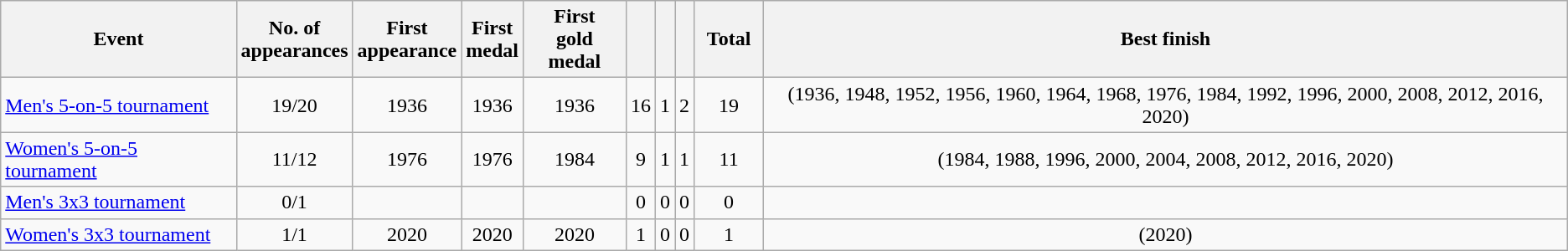<table class="wikitable sortable" style="text-align:center">
<tr>
<th>Event</th>
<th>No. of<br>appearances</th>
<th>First<br>appearance</th>
<th>First<br>medal</th>
<th>First<br>gold medal</th>
<th width:3em; font-weight:bold;"></th>
<th width:3em; font-weight:bold;"></th>
<th width:3em; font-weight:bold;"></th>
<th style="width:3em; font-weight:bold;">Total</th>
<th>Best finish</th>
</tr>
<tr>
<td align=left><a href='#'>Men's 5-on-5 tournament</a></td>
<td>19/20</td>
<td>1936</td>
<td>1936</td>
<td>1936</td>
<td>16</td>
<td>1</td>
<td>2</td>
<td>19</td>
<td> (1936, 1948, 1952, 1956, 1960, 1964, 1968, 1976, 1984, 1992, 1996, 2000, 2008, 2012, 2016, 2020)</td>
</tr>
<tr>
<td align=left><a href='#'>Women's 5-on-5 tournament</a></td>
<td>11/12</td>
<td>1976</td>
<td>1976</td>
<td>1984</td>
<td>9</td>
<td>1</td>
<td>1</td>
<td>11</td>
<td> (1984, 1988, 1996, 2000, 2004, 2008, 2012, 2016, 2020)</td>
</tr>
<tr>
<td align=left><a href='#'>Men's 3x3 tournament</a></td>
<td>0/1</td>
<td></td>
<td></td>
<td></td>
<td>0</td>
<td>0</td>
<td>0</td>
<td>0</td>
<td></td>
</tr>
<tr>
<td align=left><a href='#'>Women's 3x3 tournament</a></td>
<td>1/1</td>
<td>2020</td>
<td>2020</td>
<td>2020</td>
<td>1</td>
<td>0</td>
<td>0</td>
<td>1</td>
<td> (2020)</td>
</tr>
</table>
